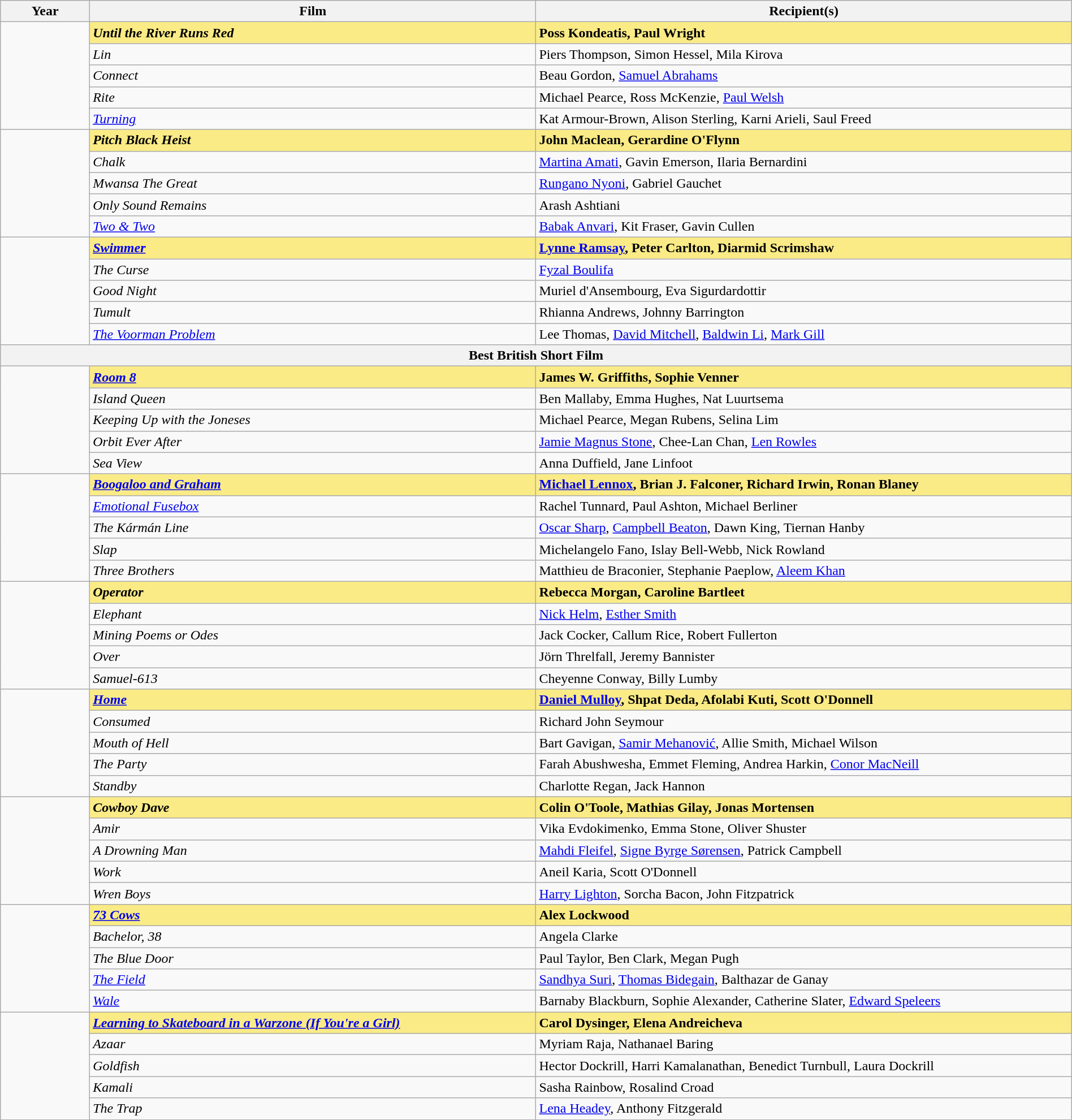<table class="wikitable" style="width:100%;" cellpadding="5">
<tr>
<th style="width:5%;">Year</th>
<th style="width:25%;">Film</th>
<th style="width:30%;">Recipient(s)</th>
</tr>
<tr>
<td rowspan="5"></td>
<td style="background:#FAEB86"><strong><em>Until the River Runs Red</em></strong></td>
<td style="background:#FAEB86"><strong>Poss Kondeatis, Paul Wright</strong></td>
</tr>
<tr>
<td><em>Lin</em></td>
<td>Piers Thompson, Simon Hessel, Mila Kirova</td>
</tr>
<tr>
<td><em>Connect</em></td>
<td>Beau Gordon, <a href='#'>Samuel Abrahams</a></td>
</tr>
<tr>
<td><em>Rite</em></td>
<td>Michael Pearce, Ross McKenzie, <a href='#'>Paul Welsh</a></td>
</tr>
<tr>
<td><em><a href='#'>Turning</a></em></td>
<td>Kat Armour-Brown, Alison Sterling, Karni Arieli, Saul Freed</td>
</tr>
<tr>
<td rowspan="5"></td>
<td style="background:#FAEB86"><strong><em>Pitch Black Heist</em></strong></td>
<td style="background:#FAEB86"><strong>John Maclean, Gerardine O'Flynn</strong></td>
</tr>
<tr>
<td><em>Chalk</em></td>
<td><a href='#'>Martina Amati</a>, Gavin Emerson, Ilaria Bernardini</td>
</tr>
<tr>
<td><em>Mwansa The Great</em></td>
<td><a href='#'>Rungano Nyoni</a>, Gabriel Gauchet</td>
</tr>
<tr>
<td><em>Only Sound Remains</em></td>
<td>Arash Ashtiani</td>
</tr>
<tr>
<td><em><a href='#'>Two & Two</a></em></td>
<td><a href='#'>Babak Anvari</a>, Kit Fraser, Gavin Cullen</td>
</tr>
<tr>
<td rowspan="5"></td>
<td style="background:#FAEB86"><strong><em><a href='#'>Swimmer</a></em></strong></td>
<td style="background:#FAEB86"><strong><a href='#'>Lynne Ramsay</a>, Peter Carlton, Diarmid Scrimshaw</strong></td>
</tr>
<tr>
<td><em>The Curse</em></td>
<td><a href='#'>Fyzal Boulifa</a></td>
</tr>
<tr>
<td><em>Good Night</em></td>
<td>Muriel d'Ansembourg, Eva Sigurdardottir</td>
</tr>
<tr>
<td><em>Tumult</em></td>
<td>Rhianna Andrews, Johnny Barrington</td>
</tr>
<tr>
<td><em><a href='#'>The Voorman Problem</a></em></td>
<td>Lee Thomas, <a href='#'>David Mitchell</a>, <a href='#'>Baldwin Li</a>, <a href='#'>Mark Gill</a></td>
</tr>
<tr>
<th colspan="3">Best British Short Film</th>
</tr>
<tr>
<td rowspan="5"></td>
<td style="background:#FAEB86"><strong><em><a href='#'>Room 8</a></em></strong></td>
<td style="background:#FAEB86"><strong>James W. Griffiths, Sophie Venner</strong></td>
</tr>
<tr>
<td><em>Island Queen</em></td>
<td>Ben Mallaby, Emma Hughes, Nat Luurtsema</td>
</tr>
<tr>
<td><em>Keeping Up with the Joneses</em></td>
<td>Michael Pearce, Megan Rubens, Selina Lim</td>
</tr>
<tr>
<td><em>Orbit Ever After</em></td>
<td><a href='#'>Jamie Magnus Stone</a>, Chee-Lan Chan, <a href='#'>Len Rowles</a></td>
</tr>
<tr>
<td><em>Sea View</em></td>
<td>Anna Duffield, Jane Linfoot</td>
</tr>
<tr>
<td rowspan="5"></td>
<td style="background:#FAEB86"><strong><em><a href='#'>Boogaloo and Graham</a></em></strong></td>
<td style="background:#FAEB86"><strong><a href='#'>Michael Lennox</a>, Brian J. Falconer, Richard Irwin, Ronan Blaney</strong></td>
</tr>
<tr>
<td><em><a href='#'>Emotional Fusebox</a></em></td>
<td>Rachel Tunnard, Paul Ashton, Michael Berliner</td>
</tr>
<tr>
<td><em>The Kármán Line</em></td>
<td><a href='#'>Oscar Sharp</a>, <a href='#'>Campbell Beaton</a>, Dawn King, Tiernan Hanby</td>
</tr>
<tr>
<td><em>Slap</em></td>
<td>Michelangelo Fano, Islay Bell-Webb, Nick Rowland</td>
</tr>
<tr>
<td><em>Three Brothers</em></td>
<td>Matthieu de Braconier, Stephanie Paeplow, <a href='#'>Aleem Khan</a></td>
</tr>
<tr>
<td rowspan="5"></td>
<td style="background:#FAEB86"><strong><em>Operator</em></strong></td>
<td style="background:#FAEB86"><strong>Rebecca Morgan, Caroline Bartleet</strong></td>
</tr>
<tr>
<td><em>Elephant</em></td>
<td><a href='#'>Nick Helm</a>, <a href='#'>Esther Smith</a></td>
</tr>
<tr>
<td><em>Mining Poems or Odes</em></td>
<td>Jack Cocker, Callum Rice, Robert Fullerton</td>
</tr>
<tr>
<td><em>Over</em></td>
<td>Jörn Threlfall, Jeremy Bannister</td>
</tr>
<tr>
<td><em>Samuel-613</em></td>
<td>Cheyenne Conway, Billy Lumby</td>
</tr>
<tr>
<td rowspan="5"></td>
<td style="background:#FAEB86"><strong><em><a href='#'>Home</a></em></strong></td>
<td style="background:#FAEB86"><strong><a href='#'>Daniel Mulloy</a>, Shpat Deda, Afolabi Kuti, Scott O'Donnell</strong></td>
</tr>
<tr>
<td><em>Consumed</em></td>
<td>Richard John Seymour</td>
</tr>
<tr>
<td><em>Mouth of Hell</em></td>
<td>Bart Gavigan, <a href='#'>Samir Mehanović</a>, Allie Smith, Michael Wilson</td>
</tr>
<tr>
<td><em>The Party</em></td>
<td>Farah Abushwesha, Emmet Fleming, Andrea Harkin, <a href='#'>Conor MacNeill</a></td>
</tr>
<tr>
<td><em>Standby</em></td>
<td>Charlotte Regan, Jack Hannon</td>
</tr>
<tr>
<td rowspan="5"></td>
<td style="background:#FAEB86"><strong><em>Cowboy Dave</em></strong></td>
<td style="background:#FAEB86"><strong>Colin O'Toole, Mathias Gilay, Jonas Mortensen</strong></td>
</tr>
<tr>
<td><em>Amir</em></td>
<td>Vika Evdokimenko, Emma Stone, Oliver Shuster</td>
</tr>
<tr>
<td><em>A Drowning Man</em></td>
<td><a href='#'>Mahdi Fleifel</a>, <a href='#'>Signe Byrge Sørensen</a>, Patrick Campbell</td>
</tr>
<tr>
<td><em>Work</em></td>
<td>Aneil Karia, Scott O'Donnell</td>
</tr>
<tr>
<td><em>Wren Boys</em></td>
<td><a href='#'>Harry Lighton</a>, Sorcha Bacon, John Fitzpatrick</td>
</tr>
<tr>
<td rowspan="5"></td>
<td style="background:#FAEB86"><strong><em><a href='#'>73 Cows</a></em></strong></td>
<td style="background:#FAEB86"><strong>Alex Lockwood</strong></td>
</tr>
<tr>
<td><em>Bachelor, 38</em></td>
<td>Angela Clarke</td>
</tr>
<tr>
<td><em>The Blue Door</em></td>
<td>Paul Taylor, Ben Clark, Megan Pugh</td>
</tr>
<tr>
<td><em><a href='#'>The Field</a></em></td>
<td><a href='#'>Sandhya Suri</a>, <a href='#'>Thomas Bidegain</a>, Balthazar de Ganay</td>
</tr>
<tr>
<td><em><a href='#'>Wale</a></em></td>
<td>Barnaby Blackburn, Sophie Alexander, Catherine Slater, <a href='#'>Edward Speleers</a></td>
</tr>
<tr>
<td rowspan="5"></td>
<td style="background:#FAEB86"><strong><em><a href='#'>Learning to Skateboard in a Warzone (If You're a Girl)</a></em></strong></td>
<td style="background:#FAEB86"><strong>Carol Dysinger, Elena Andreicheva</strong></td>
</tr>
<tr>
<td><em>Azaar</em></td>
<td>Myriam Raja, Nathanael Baring</td>
</tr>
<tr>
<td><em>Goldfish</em></td>
<td>Hector Dockrill, Harri Kamalanathan, Benedict Turnbull, Laura Dockrill</td>
</tr>
<tr>
<td><em>Kamali</em></td>
<td>Sasha Rainbow, Rosalind Croad</td>
</tr>
<tr>
<td><em>The Trap</em></td>
<td><a href='#'>Lena Headey</a>, Anthony Fitzgerald</td>
</tr>
</table>
